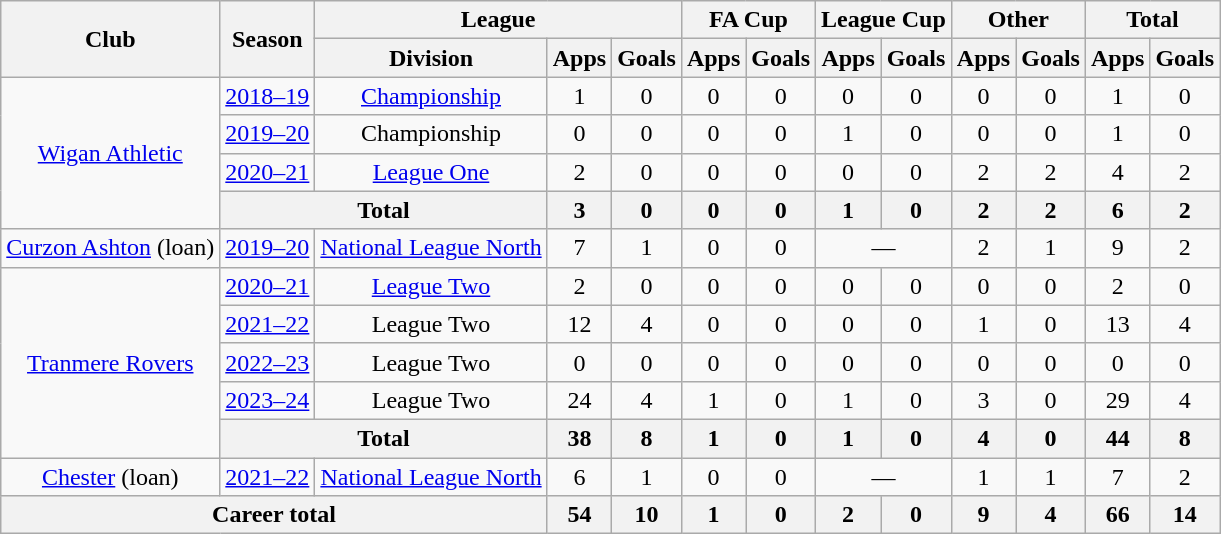<table class="wikitable" style="text-align:center">
<tr>
<th rowspan="2">Club</th>
<th rowspan="2">Season</th>
<th colspan="3">League</th>
<th colspan="2">FA Cup</th>
<th colspan="2">League Cup</th>
<th colspan="2">Other</th>
<th colspan="2">Total</th>
</tr>
<tr>
<th>Division</th>
<th>Apps</th>
<th>Goals</th>
<th>Apps</th>
<th>Goals</th>
<th>Apps</th>
<th>Goals</th>
<th>Apps</th>
<th>Goals</th>
<th>Apps</th>
<th>Goals</th>
</tr>
<tr>
<td rowspan="4"><a href='#'>Wigan Athletic</a></td>
<td><a href='#'>2018–19</a></td>
<td><a href='#'>Championship</a></td>
<td>1</td>
<td>0</td>
<td>0</td>
<td>0</td>
<td>0</td>
<td>0</td>
<td>0</td>
<td>0</td>
<td>1</td>
<td>0</td>
</tr>
<tr>
<td><a href='#'>2019–20</a></td>
<td>Championship</td>
<td>0</td>
<td>0</td>
<td>0</td>
<td>0</td>
<td>1</td>
<td>0</td>
<td>0</td>
<td>0</td>
<td>1</td>
<td>0</td>
</tr>
<tr>
<td><a href='#'>2020–21</a></td>
<td><a href='#'>League One</a></td>
<td>2</td>
<td>0</td>
<td>0</td>
<td>0</td>
<td>0</td>
<td>0</td>
<td>2</td>
<td>2</td>
<td>4</td>
<td>2</td>
</tr>
<tr>
<th colspan="2">Total</th>
<th>3</th>
<th>0</th>
<th>0</th>
<th>0</th>
<th>1</th>
<th>0</th>
<th>2</th>
<th>2</th>
<th>6</th>
<th>2</th>
</tr>
<tr>
<td><a href='#'>Curzon Ashton</a> (loan)</td>
<td><a href='#'>2019–20</a></td>
<td><a href='#'>National League North</a></td>
<td>7</td>
<td>1</td>
<td>0</td>
<td>0</td>
<td colspan=2>—</td>
<td>2</td>
<td>1</td>
<td>9</td>
<td>2</td>
</tr>
<tr>
<td rowspan="5"><a href='#'>Tranmere Rovers</a></td>
<td><a href='#'>2020–21</a></td>
<td><a href='#'>League Two</a></td>
<td>2</td>
<td>0</td>
<td>0</td>
<td>0</td>
<td>0</td>
<td>0</td>
<td>0</td>
<td>0</td>
<td>2</td>
<td>0</td>
</tr>
<tr>
<td><a href='#'>2021–22</a></td>
<td>League Two</td>
<td>12</td>
<td>4</td>
<td>0</td>
<td>0</td>
<td>0</td>
<td>0</td>
<td>1</td>
<td>0</td>
<td>13</td>
<td>4</td>
</tr>
<tr>
<td><a href='#'>2022–23</a></td>
<td>League Two</td>
<td>0</td>
<td>0</td>
<td>0</td>
<td>0</td>
<td>0</td>
<td>0</td>
<td>0</td>
<td>0</td>
<td>0</td>
<td>0</td>
</tr>
<tr>
<td><a href='#'>2023–24</a></td>
<td>League Two</td>
<td>24</td>
<td>4</td>
<td>1</td>
<td>0</td>
<td>1</td>
<td>0</td>
<td>3</td>
<td>0</td>
<td>29</td>
<td>4</td>
</tr>
<tr>
<th colspan="2">Total</th>
<th>38</th>
<th>8</th>
<th>1</th>
<th>0</th>
<th>1</th>
<th>0</th>
<th>4</th>
<th>0</th>
<th>44</th>
<th>8</th>
</tr>
<tr>
<td><a href='#'>Chester</a> (loan)</td>
<td><a href='#'>2021–22</a></td>
<td><a href='#'>National League North</a></td>
<td>6</td>
<td>1</td>
<td>0</td>
<td>0</td>
<td colspan=2>—</td>
<td>1</td>
<td>1</td>
<td>7</td>
<td>2</td>
</tr>
<tr>
<th colspan="3">Career total</th>
<th>54</th>
<th>10</th>
<th>1</th>
<th>0</th>
<th>2</th>
<th>0</th>
<th>9</th>
<th>4</th>
<th>66</th>
<th>14</th>
</tr>
</table>
